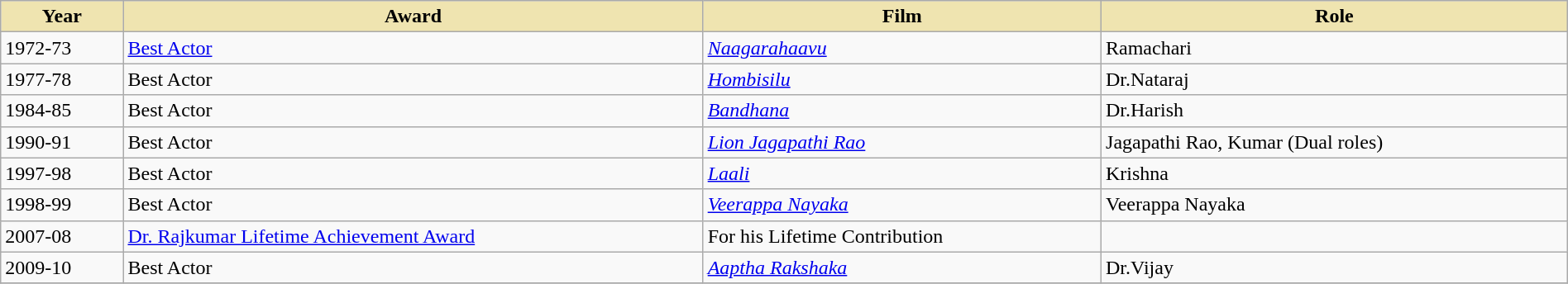<table class="wikitable" style="width:100%;">
<tr>
<th style="background:#efe4b0;">Year</th>
<th style="background:#efe4b0;">Award</th>
<th style="background:#efe4b0;">Film</th>
<th style="background:#efe4b0;">Role</th>
</tr>
<tr>
<td>1972-73</td>
<td><a href='#'>Best Actor</a></td>
<td><em><a href='#'>Naagarahaavu</a></em></td>
<td>Ramachari</td>
</tr>
<tr>
<td>1977-78</td>
<td>Best Actor</td>
<td><em><a href='#'>Hombisilu</a></em></td>
<td>Dr.Nataraj</td>
</tr>
<tr>
<td>1984-85</td>
<td>Best Actor</td>
<td><em><a href='#'>Bandhana</a></em></td>
<td>Dr.Harish</td>
</tr>
<tr>
<td>1990-91</td>
<td>Best Actor</td>
<td><em><a href='#'>Lion Jagapathi Rao</a></em></td>
<td>Jagapathi Rao, Kumar (Dual roles)</td>
</tr>
<tr>
<td>1997-98</td>
<td>Best Actor</td>
<td><em><a href='#'>Laali</a></em></td>
<td>Krishna</td>
</tr>
<tr>
<td>1998-99</td>
<td>Best Actor</td>
<td><em><a href='#'>Veerappa Nayaka</a></em></td>
<td>Veerappa Nayaka</td>
</tr>
<tr>
<td>2007-08</td>
<td><a href='#'>Dr. Rajkumar Lifetime Achievement Award</a></td>
<td>For his Lifetime Contribution</td>
</tr>
<tr>
<td>2009-10</td>
<td>Best Actor</td>
<td><em><a href='#'>Aaptha Rakshaka</a></em></td>
<td>Dr.Vijay</td>
</tr>
<tr>
</tr>
</table>
